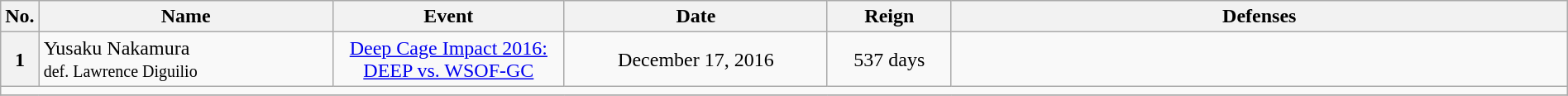<table class="wikitable" width=100%>
<tr>
<th width=1%>No.</th>
<th width=19%>Name</th>
<th width=15%>Event</th>
<th width=17%>Date</th>
<th width=8%>Reign</th>
<th width=40%>Defenses</th>
</tr>
<tr>
<th>1</th>
<td> Yusaku Nakamura <br><small>def. Lawrence Diguilio</small></td>
<td align=center><a href='#'>Deep Cage Impact 2016: DEEP vs. WSOF-GC</a><br></td>
<td align=center>December 17, 2016</td>
<td align=center>537 days</td>
<td></td>
</tr>
<tr>
<td align="center" colspan="6"></td>
</tr>
<tr>
</tr>
</table>
